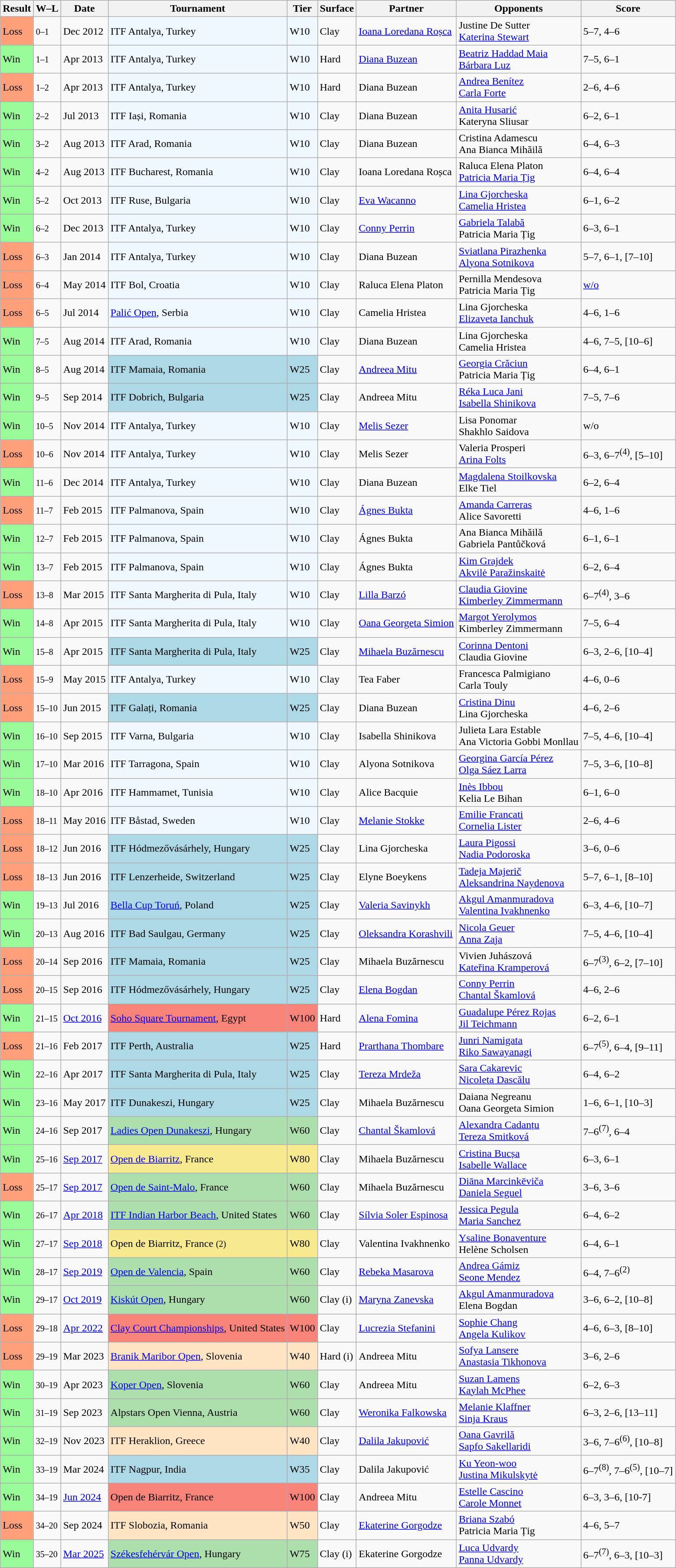<table class="sortable wikitable">
<tr>
<th>Result</th>
<th class="unsortable">W–L</th>
<th>Date</th>
<th>Tournament</th>
<th>Tier</th>
<th>Surface</th>
<th>Partner</th>
<th>Opponents</th>
<th class="unsortable">Score</th>
</tr>
<tr>
<td style="background:#ffa07a;">Loss</td>
<td><small>0–1</small></td>
<td>Dec 2012</td>
<td style="background:#f0f8ff;">ITF Antalya, Turkey</td>
<td style="background:#f0f8ff;">W10</td>
<td>Clay</td>
<td> <a href='#'>Ioana Loredana Roșca</a></td>
<td> Justine De Sutter <br>  <a href='#'>Katerina Stewart</a></td>
<td>5–7, 4–6</td>
</tr>
<tr>
<td style="background:#98fb98;">Win</td>
<td><small>1–1</small></td>
<td>Apr 2013</td>
<td style="background:#f0f8ff;">ITF Antalya, Turkey</td>
<td style="background:#f0f8ff;">W10</td>
<td>Hard</td>
<td> <a href='#'>Diana Buzean</a></td>
<td> <a href='#'>Beatriz Haddad Maia</a> <br>  <a href='#'>Bárbara Luz</a></td>
<td>7–5, 6–1</td>
</tr>
<tr>
<td style="background:#ffa07a;">Loss</td>
<td><small>1–2</small></td>
<td>Apr 2013</td>
<td style="background:#f0f8ff;">ITF Antalya, Turkey</td>
<td style="background:#f0f8ff;">W10</td>
<td>Hard</td>
<td> Diana Buzean</td>
<td> <a href='#'>Andrea Benítez</a> <br>  <a href='#'>Carla Forte</a></td>
<td>2–6, 4–6</td>
</tr>
<tr>
<td style="background:#98fb98;">Win</td>
<td><small>2–2</small></td>
<td>Jul 2013</td>
<td style="background:#f0f8ff;">ITF Iași, Romania</td>
<td style="background:#f0f8ff;">W10</td>
<td>Clay</td>
<td> Diana Buzean</td>
<td> <a href='#'>Anita Husarić</a> <br>  Kateryna Sliusar</td>
<td>6–2, 6–1</td>
</tr>
<tr>
<td style="background:#98fb98;">Win</td>
<td><small>3–2</small></td>
<td>Aug 2013</td>
<td style="background:#f0f8ff;">ITF Arad, Romania</td>
<td style="background:#f0f8ff;">W10</td>
<td>Clay</td>
<td> Diana Buzean</td>
<td> Cristina Adamescu <br>  Ana Bianca Mihăilă</td>
<td>6–4, 6–3</td>
</tr>
<tr>
<td style="background:#98fb98;">Win</td>
<td><small>4–2</small></td>
<td>Aug 2013</td>
<td style="background:#f0f8ff;">ITF Bucharest, Romania</td>
<td style="background:#f0f8ff;">W10</td>
<td>Clay</td>
<td> Ioana Loredana Roșca</td>
<td> Raluca Elena Platon <br>  <a href='#'>Patricia Maria Țig</a></td>
<td>6–4, 6–4</td>
</tr>
<tr>
<td style="background:#98fb98;">Win</td>
<td><small>5–2</small></td>
<td>Oct 2013</td>
<td style="background:#f0f8ff;">ITF Ruse, Bulgaria</td>
<td style="background:#f0f8ff;">W10</td>
<td>Clay</td>
<td> <a href='#'>Eva Wacanno</a></td>
<td> <a href='#'>Lina Gjorcheska</a> <br>  <a href='#'>Camelia Hristea</a></td>
<td>6–1, 6–2</td>
</tr>
<tr>
<td style="background:#98fb98;">Win</td>
<td><small>6–2</small></td>
<td>Dec 2013</td>
<td style="background:#f0f8ff;">ITF Antalya, Turkey</td>
<td style="background:#f0f8ff;">W10</td>
<td>Clay</td>
<td> <a href='#'>Conny Perrin</a></td>
<td> <a href='#'>Gabriela Talabă</a> <br>  Patricia Maria Țig</td>
<td>6–3, 6–1</td>
</tr>
<tr>
<td style="background:#ffa07a;">Loss</td>
<td><small>6–3</small></td>
<td>Jan 2014</td>
<td style="background:#f0f8ff;">ITF Antalya, Turkey</td>
<td style="background:#f0f8ff;">W10</td>
<td>Clay</td>
<td> Diana Buzean</td>
<td> <a href='#'>Sviatlana Pirazhenka</a> <br>  <a href='#'>Alyona Sotnikova</a></td>
<td>5–7, 6–1, [7–10]</td>
</tr>
<tr>
<td style="background:#ffa07a;">Loss</td>
<td><small>6–4</small></td>
<td>May 2014</td>
<td style="background:#f0f8ff;">ITF Bol, Croatia</td>
<td style="background:#f0f8ff;">W10</td>
<td>Clay</td>
<td> Raluca Elena Platon</td>
<td> Pernilla Mendesova <br>  Patricia Maria Țig</td>
<td><a href='#'>w/o</a></td>
</tr>
<tr>
<td style="background:#ffa07a;">Loss</td>
<td><small>6–5</small></td>
<td>Jul 2014</td>
<td style="background:#f0f8ff;"><a href='#'>Palić Open</a>, Serbia</td>
<td style="background:#f0f8ff;">W10</td>
<td>Clay</td>
<td> Camelia Hristea</td>
<td> Lina Gjorcheska <br>  <a href='#'>Elizaveta Ianchuk</a></td>
<td>4–6, 1–6</td>
</tr>
<tr>
<td style="background:#98fb98;">Win</td>
<td><small>7–5</small></td>
<td>Aug 2014</td>
<td style="background:#f0f8ff;">ITF Arad, Romania</td>
<td style="background:#f0f8ff;">W10</td>
<td>Clay</td>
<td> Diana Buzean</td>
<td> Lina Gjorcheska <br>  Camelia Hristea</td>
<td>4–6, 7–5, [10–6]</td>
</tr>
<tr>
<td style="background:#98fb98;">Win</td>
<td><small>8–5</small></td>
<td>Aug 2014</td>
<td style="background:lightblue;">ITF Mamaia, Romania</td>
<td style="background:lightblue;">W25</td>
<td>Clay</td>
<td> <a href='#'>Andreea Mitu</a></td>
<td> <a href='#'>Georgia Crăciun</a> <br>  Patricia Maria Țig</td>
<td>6–4, 6–1</td>
</tr>
<tr>
<td style="background:#98fb98;">Win</td>
<td><small>9–5</small></td>
<td>Sep 2014</td>
<td style="background:lightblue;">ITF Dobrich, Bulgaria</td>
<td style="background:lightblue;">W25</td>
<td>Clay</td>
<td> Andreea Mitu</td>
<td> <a href='#'>Réka Luca Jani</a> <br>  <a href='#'>Isabella Shinikova</a></td>
<td>7–5, 7–6</td>
</tr>
<tr>
<td style="background:#98fb98;">Win</td>
<td><small>10–5</small></td>
<td>Nov 2014</td>
<td style="background:#f0f8ff;">ITF Antalya, Turkey</td>
<td style="background:#f0f8ff;">W10</td>
<td>Clay</td>
<td> <a href='#'>Melis Sezer</a></td>
<td> Lisa Ponomar <br>  Shakhlo Saidova</td>
<td>w/o</td>
</tr>
<tr>
<td style="background:#ffa07a;">Loss</td>
<td><small>10–6</small></td>
<td>Nov 2014</td>
<td style="background:#f0f8ff;">ITF Antalya, Turkey</td>
<td style="background:#f0f8ff;">W10</td>
<td>Clay</td>
<td> Melis Sezer</td>
<td> Valeria Prosperi <br>  <a href='#'>Arina Folts</a></td>
<td>6–3, 6–7<sup>(4)</sup>, [5–10]</td>
</tr>
<tr>
<td style="background:#98fb98;">Win</td>
<td><small>11–6</small></td>
<td>Dec 2014</td>
<td style="background:#f0f8ff;">ITF Antalya, Turkey</td>
<td style="background:#f0f8ff;">W10</td>
<td>Clay</td>
<td> Diana Buzean</td>
<td> <a href='#'>Magdalena Stoilkovska</a> <br>  Elke Tiel</td>
<td>6–2, 6–4</td>
</tr>
<tr>
<td style="background:#ffa07a;">Loss</td>
<td><small>11–7</small></td>
<td>Feb 2015</td>
<td style="background:#f0f8ff;">ITF Palmanova, Spain</td>
<td style="background:#f0f8ff;">W10</td>
<td>Clay</td>
<td> <a href='#'>Ágnes Bukta</a></td>
<td> <a href='#'>Amanda Carreras</a> <br>  Alice Savoretti</td>
<td>4–6, 1–6</td>
</tr>
<tr>
<td style="background:#98fb98;">Win</td>
<td><small>12–7</small></td>
<td>Feb 2015</td>
<td style="background:#f0f8ff;">ITF Palmanova, Spain</td>
<td style="background:#f0f8ff;">W10</td>
<td>Clay</td>
<td> Ágnes Bukta</td>
<td> Ana Bianca Mihăilă <br>  Gabriela Pantůčková</td>
<td>6–1, 6–1</td>
</tr>
<tr>
<td style="background:#98fb98;">Win</td>
<td><small>13–7</small></td>
<td>Feb 2015</td>
<td style="background:#f0f8ff;">ITF Palmanova, Spain</td>
<td style="background:#f0f8ff;">W10</td>
<td>Clay</td>
<td> Ágnes Bukta</td>
<td> <a href='#'>Kim Grajdek</a> <br>  <a href='#'>Akvilė Paražinskaitė</a></td>
<td>6–2, 6–4</td>
</tr>
<tr>
<td style="background:#ffa07a;">Loss</td>
<td><small>13–8</small></td>
<td>Mar 2015</td>
<td style="background:#f0f8ff;">ITF Santa Margherita di Pula, Italy</td>
<td style="background:#f0f8ff;">W10</td>
<td>Clay</td>
<td> <a href='#'>Lilla Barzó</a></td>
<td> <a href='#'>Claudia Giovine</a> <br>  <a href='#'>Kimberley Zimmermann</a></td>
<td>6–7<sup>(4)</sup>, 3–6</td>
</tr>
<tr>
<td style="background:#98fb98;">Win</td>
<td><small>14–8</small></td>
<td>Apr 2015</td>
<td style="background:#f0f8ff;">ITF Santa Margherita di Pula, Italy</td>
<td style="background:#f0f8ff;">W10</td>
<td>Clay</td>
<td> <a href='#'>Oana Georgeta Simion</a></td>
<td> <a href='#'>Margot Yerolymos</a> <br>  Kimberley Zimmermann</td>
<td>7–5, 6–4</td>
</tr>
<tr>
<td style="background:#98fb98;">Win</td>
<td><small>15–8</small></td>
<td>Apr 2015</td>
<td style="background:lightblue;">ITF Santa Margherita di Pula, Italy</td>
<td style="background:lightblue;">W25</td>
<td>Clay</td>
<td> <a href='#'>Mihaela Buzărnescu</a></td>
<td> <a href='#'>Corinna Dentoni</a> <br>  Claudia Giovine</td>
<td>6–3, 2–6, [10–4]</td>
</tr>
<tr>
<td style="background:#ffa07a;">Loss</td>
<td><small>15–9</small></td>
<td>May 2015</td>
<td style="background:#f0f8ff;">ITF Antalya, Turkey</td>
<td style="background:#f0f8ff;">W10</td>
<td>Clay</td>
<td> Tea Faber</td>
<td> Francesca Palmigiano <br>  Carla Touly</td>
<td>4–6, 0–6</td>
</tr>
<tr>
<td style="background:#ffa07a;">Loss</td>
<td><small>15–10</small></td>
<td>Jun 2015</td>
<td style="background:lightblue;">ITF Galați, Romania</td>
<td style="background:lightblue;">W25</td>
<td>Clay</td>
<td> Diana Buzean</td>
<td> <a href='#'>Cristina Dinu</a> <br>  Lina Gjorcheska</td>
<td>4–6, 2–6</td>
</tr>
<tr>
<td style="background:#98fb98;">Win</td>
<td><small>16–10</small></td>
<td>Sep 2015</td>
<td style="background:#f0f8ff;">ITF Varna, Bulgaria</td>
<td style="background:#f0f8ff;">W10</td>
<td>Clay</td>
<td> Isabella Shinikova</td>
<td> Julieta Lara Estable <br>  Ana Victoria Gobbi Monllau</td>
<td>7–5, 4–6, [10–4]</td>
</tr>
<tr>
<td style="background:#98fb98;">Win</td>
<td><small>17–10</small></td>
<td>Mar 2016</td>
<td style="background:#f0f8ff;">ITF Tarragona, Spain</td>
<td style="background:#f0f8ff;">W10</td>
<td>Clay</td>
<td> Alyona Sotnikova</td>
<td> <a href='#'>Georgina García Pérez</a> <br>  <a href='#'>Olga Sáez Larra</a></td>
<td>7–5, 3–6, [10–8]</td>
</tr>
<tr>
<td style="background:#98fb98;">Win</td>
<td><small>18–10</small></td>
<td>Apr 2016</td>
<td style="background:#f0f8ff;">ITF Hammamet, Tunisia</td>
<td style="background:#f0f8ff;">W10</td>
<td>Clay</td>
<td> Alice Bacquie</td>
<td> <a href='#'>Inès Ibbou</a> <br>  Kelia Le Bihan</td>
<td>6–1, 6–0</td>
</tr>
<tr>
<td style="background:#ffa07a;">Loss</td>
<td><small>18–11</small></td>
<td>May 2016</td>
<td style="background:#f0f8ff;">ITF Båstad, Sweden</td>
<td style="background:#f0f8ff;">W10</td>
<td>Clay</td>
<td> <a href='#'>Melanie Stokke</a></td>
<td> <a href='#'>Emilie Francati</a> <br>  <a href='#'>Cornelia Lister</a></td>
<td>2–6, 4–6</td>
</tr>
<tr>
<td style="background:#ffa07a;">Loss</td>
<td><small>18–12</small></td>
<td>Jun 2016</td>
<td style="background:lightblue;">ITF Hódmezővásárhely, Hungary</td>
<td style="background:lightblue;">W25</td>
<td>Clay</td>
<td> Lina Gjorcheska</td>
<td> <a href='#'>Laura Pigossi</a> <br>  <a href='#'>Nadia Podoroska</a></td>
<td>3–6, 0–6</td>
</tr>
<tr>
<td style="background:#ffa07a;">Loss</td>
<td><small>18–13</small></td>
<td>Jun 2016</td>
<td style="background:lightblue;">ITF Lenzerheide, Switzerland</td>
<td style="background:lightblue;">W25</td>
<td>Clay</td>
<td> Elyne Boeykens</td>
<td> <a href='#'>Tadeja Majerič</a> <br>  <a href='#'>Aleksandrina Naydenova</a></td>
<td>5–7, 6–1, [8–10]</td>
</tr>
<tr>
<td style="background:#98fb98;">Win</td>
<td><small>19–13</small></td>
<td>Jul 2016</td>
<td style="background:lightblue;"><a href='#'>Bella Cup Toruń</a>, Poland</td>
<td style="background:lightblue;">W25</td>
<td>Clay</td>
<td> <a href='#'>Valeria Savinykh</a></td>
<td> <a href='#'>Akgul Amanmuradova</a> <br>  <a href='#'>Valentina Ivakhnenko</a></td>
<td>6–3, 4–6, [10–7]</td>
</tr>
<tr>
<td style="background:#98fb98;">Win</td>
<td><small>20–13</small></td>
<td>Aug 2016</td>
<td style="background:lightblue;">ITF Bad Saulgau, Germany</td>
<td style="background:lightblue;">W25</td>
<td>Clay</td>
<td> <a href='#'>Oleksandra Korashvili</a></td>
<td> <a href='#'>Nicola Geuer</a> <br>  <a href='#'>Anna Zaja</a></td>
<td>7–5, 4–6, [10–4]</td>
</tr>
<tr>
<td style="background:#ffa07a;">Loss</td>
<td><small>20–14</small></td>
<td>Sep 2016</td>
<td style="background:lightblue;">ITF Mamaia, Romania</td>
<td style="background:lightblue;">W25</td>
<td>Clay</td>
<td> Mihaela Buzărnescu</td>
<td> Vivien Juhászová <br>  <a href='#'>Kateřina Kramperová</a></td>
<td>6–7<sup>(3)</sup>, 6–2, [7–10]</td>
</tr>
<tr>
<td style="background:#ffa07a;">Loss</td>
<td><small>20–15</small></td>
<td>Sep 2016</td>
<td style="background:lightblue;">ITF Hódmezővásárhely, Hungary </td>
<td style="background:lightblue;">W25</td>
<td>Clay</td>
<td> <a href='#'>Elena Bogdan</a></td>
<td> <a href='#'>Conny Perrin</a> <br>  <a href='#'>Chantal Škamlová</a></td>
<td>4–6, 2–6</td>
</tr>
<tr>
<td style="background:#98fb98;">Win</td>
<td><small>21–15</small></td>
<td><a href='#'>Oct 2016</a></td>
<td style="background:#f88379;"><a href='#'>Soho Square Tournament</a>, Egypt</td>
<td style="background:#f88379;">W100</td>
<td>Hard</td>
<td> <a href='#'>Alena Fomina</a></td>
<td> <a href='#'>Guadalupe Pérez Rojas</a> <br>  <a href='#'>Jil Teichmann</a></td>
<td>6–2, 6–1</td>
</tr>
<tr>
<td style="background:#ffa07a;">Loss</td>
<td><small>21–16</small></td>
<td>Feb 2017</td>
<td style="background:lightblue;">ITF Perth, Australia</td>
<td style="background:lightblue;">W25</td>
<td>Hard</td>
<td> <a href='#'>Prarthana Thombare</a></td>
<td> <a href='#'>Junri Namigata</a> <br>  <a href='#'>Riko Sawayanagi</a></td>
<td>6–7<sup>(5)</sup>, 6–4, [9–11]</td>
</tr>
<tr>
<td style="background:#98fb98;">Win</td>
<td><small>22–16</small></td>
<td>Apr 2017</td>
<td style="background:lightblue;">ITF Santa Margherita di Pula, Italy</td>
<td style="background:lightblue;">W25</td>
<td>Clay</td>
<td> <a href='#'>Tereza Mrdeža</a></td>
<td> <a href='#'>Sara Cakarevic</a> <br>  <a href='#'>Nicoleta Dascălu</a></td>
<td>6–4, 6–2</td>
</tr>
<tr>
<td style="background:#98fb98;">Win</td>
<td><small>23–16</small></td>
<td>May 2017</td>
<td style="background:lightblue;">ITF Dunakeszi, Hungary </td>
<td style="background:lightblue;">W25</td>
<td>Clay</td>
<td> Mihaela Buzărnescu</td>
<td> Daiana Negreanu <br>  Oana Georgeta Simion</td>
<td>1–6, 6–1, [10–3]</td>
</tr>
<tr>
<td style="background:#98fb98;">Win</td>
<td><small>24–16</small></td>
<td>Sep 2017</td>
<td style="background:#addfad;"><a href='#'>Ladies Open Dunakeszi</a>, Hungary</td>
<td style="background:#addfad;">W60</td>
<td>Clay</td>
<td> <a href='#'>Chantal Škamlová</a></td>
<td> <a href='#'>Alexandra Cadanțu</a> <br>  <a href='#'>Tereza Smitková</a></td>
<td>7–6<sup>(7)</sup>, 6–4</td>
</tr>
<tr>
<td style="background:#98fb98;">Win</td>
<td><small>25–16</small></td>
<td><a href='#'>Sep 2017</a></td>
<td style="background:#f7e98e;"><a href='#'>Open de Biarritz</a>, France</td>
<td style="background:#f7e98e;">W80</td>
<td>Clay</td>
<td> Mihaela Buzărnescu</td>
<td> <a href='#'>Cristina Bucșa</a> <br>  <a href='#'>Isabelle Wallace</a></td>
<td>6–3, 6–1</td>
</tr>
<tr>
<td style="background:#ffa07a;">Loss</td>
<td><small>25–17</small></td>
<td><a href='#'>Sep 2017</a></td>
<td style="background:#addfad;"><a href='#'>Open de Saint-Malo</a>, France</td>
<td style="background:#addfad;">W60</td>
<td>Clay</td>
<td> Mihaela Buzărnescu</td>
<td> <a href='#'>Diāna Marcinkēviča</a> <br>  <a href='#'>Daniela Seguel</a></td>
<td>3–6, 3–6</td>
</tr>
<tr>
<td style="background:#98fb98;">Win</td>
<td><small>26–17</small></td>
<td><a href='#'>Apr 2018</a></td>
<td style="background:#addfad;"><a href='#'>ITF Indian Harbor Beach</a>, United States</td>
<td style="background:#addfad;">W60</td>
<td>Clay</td>
<td> <a href='#'>Sílvia Soler Espinosa</a></td>
<td> <a href='#'>Jessica Pegula</a> <br>  <a href='#'>Maria Sanchez</a></td>
<td>6–4, 6–2</td>
</tr>
<tr>
<td style="background:#98fb98;">Win</td>
<td><small>27–17</small></td>
<td><a href='#'>Sep 2018</a></td>
<td style="background:#f7e98e;">Open de Biarritz, France <small>(2)</small></td>
<td style="background:#f7e98e;">W80</td>
<td>Clay</td>
<td> Valentina Ivakhnenko</td>
<td> <a href='#'>Ysaline Bonaventure</a> <br>  Helène Scholsen</td>
<td>6–4, 6–1</td>
</tr>
<tr>
<td bgcolor=98FB98>Win</td>
<td><small>28–17</small></td>
<td><a href='#'>Sep 2019</a></td>
<td style="background:#addfad;"><a href='#'>Open de Valencia</a>, Spain</td>
<td style="background:#addfad;">W60</td>
<td>Clay</td>
<td> <a href='#'>Rebeka Masarova</a></td>
<td> <a href='#'>Andrea Gámiz</a> <br>  <a href='#'>Seone Mendez</a></td>
<td>6–4, 7–6<sup>(2)</sup></td>
</tr>
<tr>
<td bgcolor=98FB98>Win</td>
<td><small>29–17</small></td>
<td><a href='#'>Oct 2019</a></td>
<td style="background:#addfad;"><a href='#'>Kiskút Open</a>, Hungary</td>
<td style="background:#addfad;">W60</td>
<td>Clay (i)</td>
<td> <a href='#'>Maryna Zanevska</a></td>
<td> <a href='#'>Akgul Amanmuradova</a> <br>  Elena Bogdan</td>
<td>3–6, 6–2, [10–8]</td>
</tr>
<tr>
<td bgcolor=ffa07a>Loss</td>
<td><small>29–18</small></td>
<td><a href='#'>Apr 2022</a></td>
<td style="background:#f88379;"><a href='#'>Clay Court Championships</a>, United States</td>
<td style="background:#f88379;">W100</td>
<td>Clay</td>
<td> <a href='#'>Lucrezia Stefanini</a></td>
<td> <a href='#'>Sophie Chang</a> <br>  <a href='#'>Angela Kulikov</a></td>
<td>4–6, 6–3, [8–10]</td>
</tr>
<tr>
<td bgcolor=ffa07a>Loss</td>
<td><small>29–19</small></td>
<td>Mar 2023</td>
<td style="background:#ffe4c4;"><a href='#'>Branik Maribor Open</a>, Slovenia</td>
<td style="background:#ffe4c4;">W40</td>
<td>Hard (i)</td>
<td> Andreea Mitu</td>
<td> <a href='#'>Sofya Lansere</a> <br>  <a href='#'>Anastasia Tikhonova</a></td>
<td>3–6, 2–6</td>
</tr>
<tr>
<td bgcolor=98FB98>Win</td>
<td><small>30–19</small></td>
<td>Apr 2023</td>
<td style="background:#addfad;"><a href='#'>Koper Open</a>, Slovenia</td>
<td style="background:#addfad;">W60</td>
<td>Clay</td>
<td> Andreea Mitu</td>
<td> <a href='#'>Suzan Lamens</a> <br>  <a href='#'>Kaylah McPhee</a></td>
<td>6–2, 6–3</td>
</tr>
<tr>
<td bgcolor=98FB98>Win</td>
<td><small>31–19</small></td>
<td>Sep 2023</td>
<td style="background:#addfad;">Alpstars Open Vienna, Austria</td>
<td style="background:#addfad;">W60</td>
<td>Clay</td>
<td> <a href='#'>Weronika Falkowska</a></td>
<td> <a href='#'>Melanie Klaffner</a> <br>  <a href='#'>Sinja Kraus</a></td>
<td>6–3, 2–6, [13–11]</td>
</tr>
<tr>
<td style="background:#98fb98;">Win</td>
<td><small>32–19</small></td>
<td>Nov 2023</td>
<td style="background:#ffe4c4;">ITF Heraklion, Greece</td>
<td style="background:#ffe4c4;">W40</td>
<td>Clay</td>
<td> <a href='#'>Dalila Jakupović</a></td>
<td> <a href='#'>Oana Gavrilă</a> <br>  <a href='#'>Sapfo Sakellaridi</a></td>
<td>3–6, 7–6<sup>(6)</sup>, [10–8]</td>
</tr>
<tr>
<td style="background:#98fb98;">Win</td>
<td><small>33–19</small></td>
<td>Mar 2024</td>
<td style="background:lightblue;">ITF Nagpur, India</td>
<td style="background:lightblue;">W35</td>
<td>Clay</td>
<td> Dalila Jakupović</td>
<td> <a href='#'>Ku Yeon-woo</a> <br>  <a href='#'>Justina Mikulskytė</a></td>
<td>6–7<sup>(8)</sup>, 7–6<sup>(5)</sup>, [10–7]</td>
</tr>
<tr>
<td style="background:#98fb98;">Win</td>
<td><small>34–19</small></td>
<td><a href='#'>Jun 2024</a></td>
<td style="background:#f88379;">Open de Biarritz, France</td>
<td style="background:#f88379;">W100</td>
<td>Clay</td>
<td> Andreea Mitu</td>
<td> <a href='#'>Estelle Cascino</a> <br>  <a href='#'>Carole Monnet</a></td>
<td>6–3, 3–6, [10-7]</td>
</tr>
<tr>
<td style="background:#ffa07a;">Loss</td>
<td><small>34–20</small></td>
<td>Sep 2024</td>
<td style="background:#ffe4c4;">ITF Slobozia, Romania</td>
<td style="background:#ffe4c4;">W50</td>
<td>Clay</td>
<td> <a href='#'>Ekaterine Gorgodze</a></td>
<td> <a href='#'>Briana Szabó</a> <br>  Patricia Maria Țig</td>
<td>4–6, 5–7</td>
</tr>
<tr>
<td bgcolor=98FB98>Win</td>
<td><small>35–20</small></td>
<td><a href='#'>Mar 2025</a></td>
<td style="background:#addfad;"><a href='#'>Székesfehérvár Open</a>, Hungary</td>
<td style="background:#addfad;">W75</td>
<td>Clay (i)</td>
<td> Ekaterine Gorgodze</td>
<td> <a href='#'>Luca Udvardy</a> <br>  <a href='#'>Panna Udvardy</a></td>
<td>6–7<sup>(7)</sup>, 6–3, [10–3]</td>
</tr>
</table>
